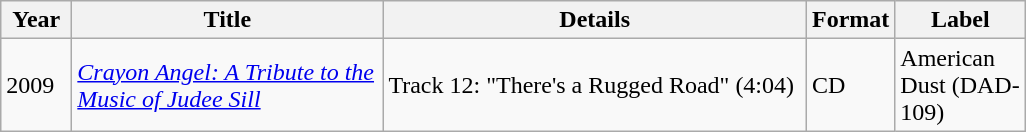<table class="wikitable">
<tr>
<th style="width:40px;">Year</th>
<th style="width:200px;">Title</th>
<th style="width:275px;">Details</th>
<th style="width:40px;">Format</th>
<th style="width:80px;">Label</th>
</tr>
<tr>
<td>2009</td>
<td><em><a href='#'>Crayon Angel: A Tribute to the Music of Judee Sill</a></em></td>
<td>Track 12: "There's a Rugged Road" (4:04)</td>
<td>CD</td>
<td>American Dust (DAD-109)</td>
</tr>
</table>
